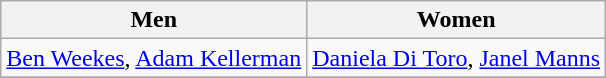<table class="wikitable">
<tr>
<th>Men</th>
<th>Women</th>
</tr>
<tr>
<td><a href='#'>Ben Weekes</a>, <a href='#'>Adam Kellerman</a></td>
<td><a href='#'>Daniela Di Toro</a>, <a href='#'>Janel Manns</a></td>
</tr>
<tr>
</tr>
</table>
